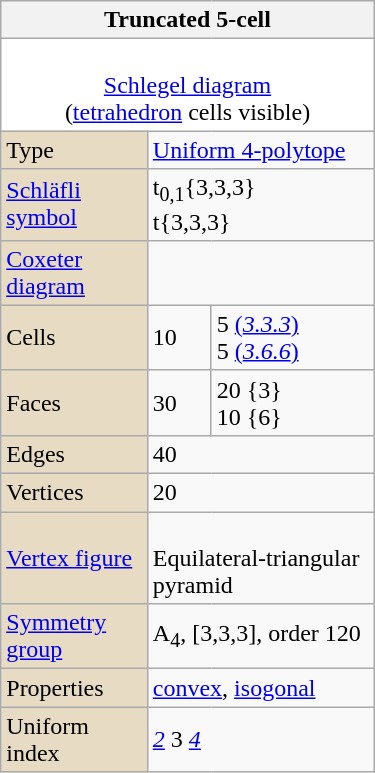<table class="wikitable" style="float:right; margin-left:8px; width:250px">
<tr>
<th bgcolor=#e7dcc3 colspan=3>Truncated 5-cell</th>
</tr>
<tr>
<td bgcolor=#ffffff align=center colspan=3><br><a href='#'>Schlegel diagram</a><br>(<a href='#'>tetrahedron</a> cells visible)</td>
</tr>
<tr>
<td bgcolor=#e7dcc3>Type</td>
<td colspan=2><a href='#'>Uniform 4-polytope</a></td>
</tr>
<tr>
<td bgcolor=#e7dcc3><a href='#'>Schläfli symbol</a></td>
<td colspan=2>t<sub>0,1</sub>{3,3,3}<br>t{3,3,3}</td>
</tr>
<tr>
<td bgcolor=#e7dcc3><a href='#'>Coxeter diagram</a></td>
<td colspan=2></td>
</tr>
<tr>
<td bgcolor=#e7dcc3>Cells</td>
<td>10</td>
<td>5 <a href='#'>(<em>3.3.3</em>)</a> <br>5 <a href='#'>(<em>3.6.6</em>)</a> </td>
</tr>
<tr>
<td bgcolor=#e7dcc3>Faces</td>
<td>30</td>
<td>20 {3}<br>10 {6}</td>
</tr>
<tr>
<td bgcolor=#e7dcc3>Edges</td>
<td colspan=2>40</td>
</tr>
<tr>
<td bgcolor=#e7dcc3>Vertices</td>
<td colspan=2>20</td>
</tr>
<tr>
<td bgcolor=#e7dcc3><a href='#'>Vertex figure</a></td>
<td colspan=2><br>Equilateral-triangular pyramid</td>
</tr>
<tr>
<td bgcolor=#e7dcc3><a href='#'>Symmetry group</a></td>
<td colspan=2>A<sub>4</sub>, [3,3,3], order 120</td>
</tr>
<tr>
<td bgcolor=#e7dcc3>Properties</td>
<td colspan=2><a href='#'>convex</a>, <a href='#'>isogonal</a></td>
</tr>
<tr>
<td bgcolor=#e7dcc3>Uniform index</td>
<td colspan=2><em><a href='#'>2</a></em> 3 <em><a href='#'>4</a></em></td>
</tr>
</table>
